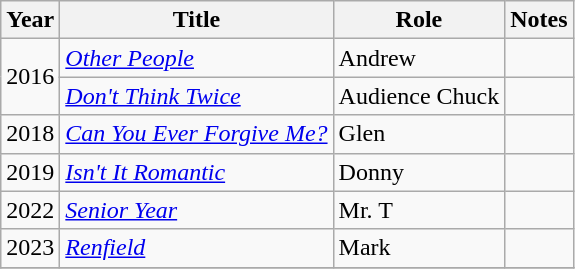<table class="wikitable sortable">
<tr>
<th>Year</th>
<th>Title</th>
<th>Role</th>
<th class="wikitable sortable">Notes</th>
</tr>
<tr>
<td rowspan=2>2016</td>
<td><em><a href='#'>Other People</a></em></td>
<td>Andrew</td>
<td></td>
</tr>
<tr>
<td><em><a href='#'>Don't Think Twice</a></em></td>
<td>Audience Chuck</td>
<td></td>
</tr>
<tr>
<td>2018</td>
<td><em><a href='#'>Can You Ever Forgive Me?</a></em></td>
<td>Glen</td>
<td></td>
</tr>
<tr>
<td>2019</td>
<td><em><a href='#'>Isn't It Romantic</a></em></td>
<td>Donny</td>
<td></td>
</tr>
<tr>
<td>2022</td>
<td><em><a href='#'>Senior Year</a></em></td>
<td>Mr. T</td>
<td></td>
</tr>
<tr>
<td>2023</td>
<td><em><a href='#'>Renfield</a></em></td>
<td>Mark</td>
<td></td>
</tr>
<tr>
</tr>
</table>
